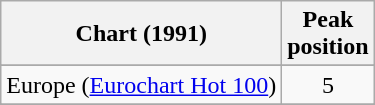<table class="wikitable sortable">
<tr>
<th>Chart (1991)</th>
<th>Peak<br>position</th>
</tr>
<tr>
</tr>
<tr>
<td>Europe (<a href='#'>Eurochart Hot 100</a>)</td>
<td align="center">5</td>
</tr>
<tr>
</tr>
<tr>
</tr>
</table>
